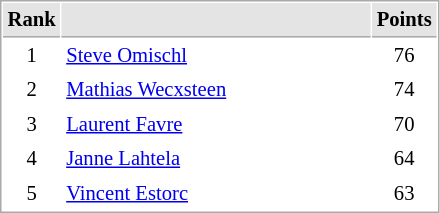<table cellspacing="1" cellpadding="3" style="border:1px solid #AAAAAA;font-size:86%">
<tr bgcolor="#E4E4E4">
<th style="border-bottom:1px solid #AAAAAA" width=10>Rank</th>
<th style="border-bottom:1px solid #AAAAAA" width=200></th>
<th style="border-bottom:1px solid #AAAAAA" width=20>Points</th>
</tr>
<tr>
<td align="center">1</td>
<td> <a href='#'>Steve Omischl</a></td>
<td align=center>76</td>
</tr>
<tr>
<td align="center">2</td>
<td> <a href='#'>Mathias Wecxsteen</a></td>
<td align=center>74</td>
</tr>
<tr>
<td align="center">3</td>
<td> <a href='#'>Laurent Favre</a></td>
<td align=center>70</td>
</tr>
<tr>
<td align="center">4</td>
<td> <a href='#'>Janne Lahtela</a></td>
<td align=center>64</td>
</tr>
<tr>
<td align="center">5</td>
<td> <a href='#'>Vincent Estorc</a></td>
<td align=center>63</td>
</tr>
</table>
